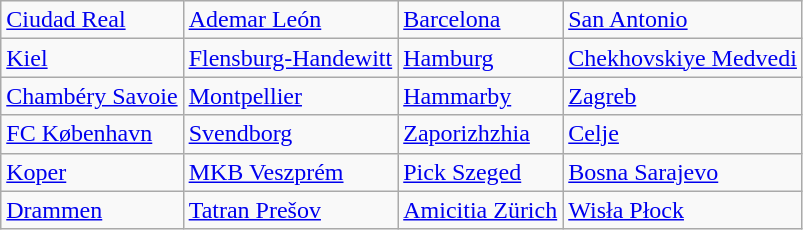<table class="wikitable">
<tr>
<td> <a href='#'>Ciudad Real</a></td>
<td> <a href='#'>Ademar León</a></td>
<td> <a href='#'>Barcelona</a></td>
<td> <a href='#'>San Antonio</a></td>
</tr>
<tr>
<td> <a href='#'>Kiel</a></td>
<td> <a href='#'>Flensburg-Handewitt</a></td>
<td> <a href='#'>Hamburg</a></td>
<td> <a href='#'>Chekhovskiye Medvedi</a></td>
</tr>
<tr>
<td> <a href='#'>Chambéry Savoie</a></td>
<td> <a href='#'>Montpellier</a></td>
<td> <a href='#'>Hammarby</a></td>
<td> <a href='#'>Zagreb</a></td>
</tr>
<tr>
<td> <a href='#'>FC København</a></td>
<td> <a href='#'>Svendborg</a></td>
<td> <a href='#'>Zaporizhzhia</a></td>
<td> <a href='#'>Celje</a></td>
</tr>
<tr>
<td> <a href='#'>Koper</a></td>
<td> <a href='#'>MKB Veszprém</a></td>
<td> <a href='#'>Pick Szeged</a></td>
<td> <a href='#'>Bosna Sarajevo</a></td>
</tr>
<tr>
<td> <a href='#'>Drammen</a></td>
<td> <a href='#'>Tatran Prešov</a></td>
<td> <a href='#'>Amicitia Zürich</a></td>
<td> <a href='#'>Wisła Płock</a></td>
</tr>
</table>
